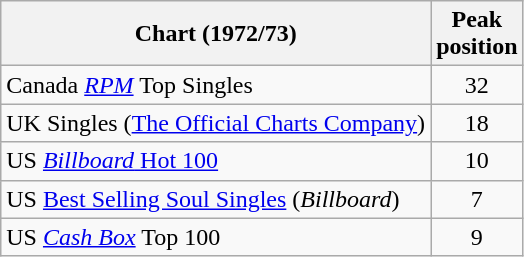<table class="wikitable sortable">
<tr>
<th>Chart (1972/73)</th>
<th>Peak<br>position</th>
</tr>
<tr>
<td>Canada <a href='#'><em>RPM</em></a> Top Singles</td>
<td align="center">32</td>
</tr>
<tr>
<td>UK Singles (<a href='#'>The Official Charts Company</a>)</td>
<td align="center">18</td>
</tr>
<tr>
<td>US <a href='#'><em>Billboard</em> Hot 100</a></td>
<td align="center">10</td>
</tr>
<tr>
<td>US <a href='#'>Best Selling Soul Singles</a> (<em>Billboard</em>)</td>
<td align="center">7</td>
</tr>
<tr>
<td>US <a href='#'><em>Cash Box</em></a> Top 100</td>
<td align="center">9</td>
</tr>
</table>
